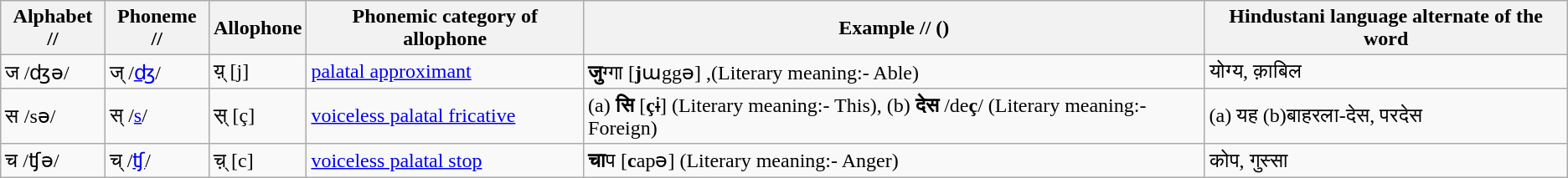<table class="wikitable">
<tr>
<th>Alphabet /<IPA alternate>/</th>
<th>Phoneme /<IPA alternate>/</th>
<th>Allophone</th>
<th>Phonemic category of allophone</th>
<th>Example /<IPA alternate>/ (<Description>)</th>
<th>Hindustani language alternate of the word</th>
</tr>
<tr>
<td>ज /ʤə/</td>
<td>ज् /<a href='#'>ʤ</a>/</td>
<td>य़् [j]</td>
<td><a href='#'>palatal approximant</a></td>
<td><strong>जु</strong>ग्गा [<strong>j</strong>ɯggə] ,(Literary meaning:- Able)</td>
<td>योग्य, क़ाबिल</td>
</tr>
<tr>
<td>स /sə/</td>
<td>स् /<a href='#'>s</a>/</td>
<td>स़् [ç]</td>
<td><a href='#'>voiceless palatal fricative</a></td>
<td>(a) <strong>सि</strong> [<strong>ç</strong>ɨ] (Literary meaning:- This), (b) <strong>देस</strong> /de<strong>ç</strong>/ (Literary meaning:- Foreign)</td>
<td>(a) यह (b)बाहरला-देस, परदेस</td>
</tr>
<tr>
<td>च /ʧə/</td>
<td>च् /<a href='#'>ʧ</a>/</td>
<td>च़् [c]</td>
<td><a href='#'>voiceless palatal stop</a></td>
<td><strong>चा</strong>प [<strong>c</strong>apə] (Literary meaning:- Anger)</td>
<td>कोप, गुस्सा</td>
</tr>
</table>
